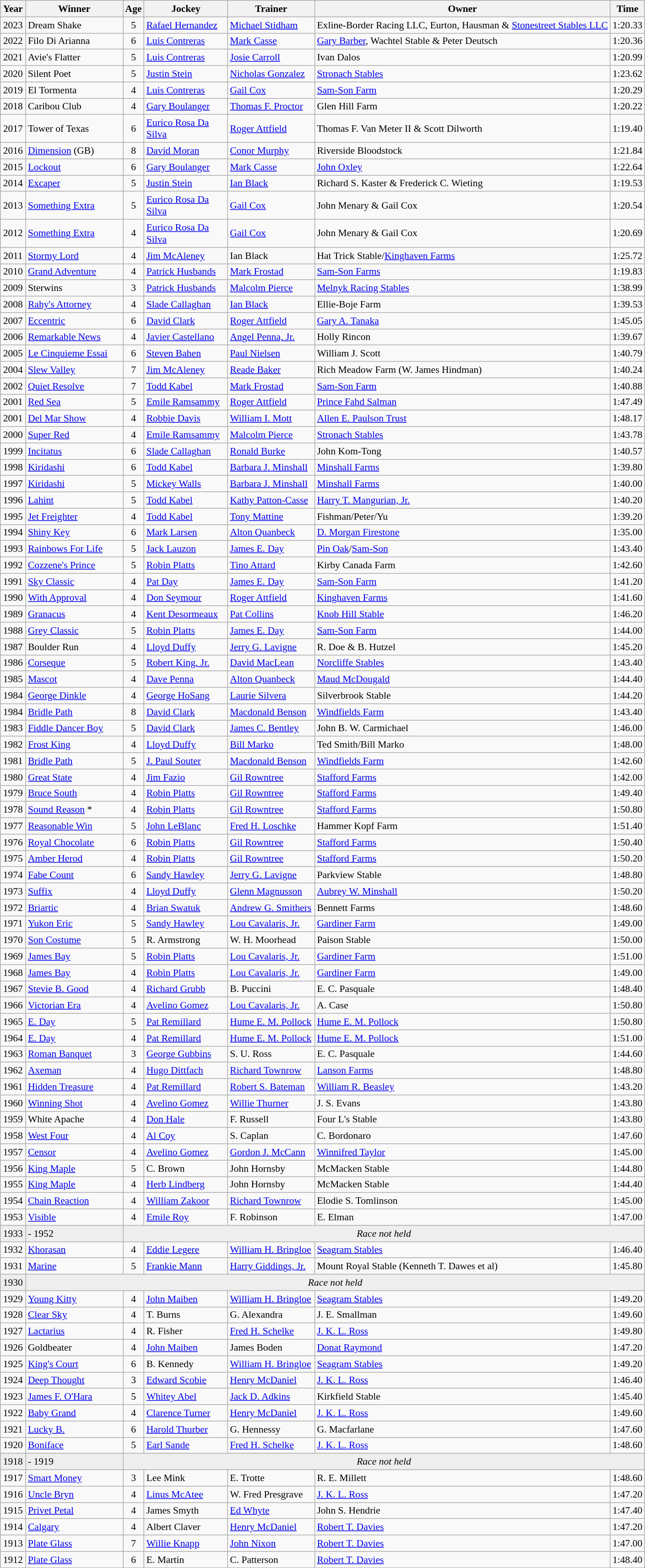<table class="wikitable sortable" style="font-size:90%">
<tr>
<th width="30px">Year<br></th>
<th width="135px">Winner<br></th>
<th style="width:20px">Age<br></th>
<th width="115px">Jockey<br></th>
<th width="120px">Trainer<br></th>
<th>Owner<br></th>
<th width="20px">Time<br></th>
</tr>
<tr>
<td align=center>2023</td>
<td>Dream Shake</td>
<td align=center>5</td>
<td><a href='#'>Rafael Hernandez</a></td>
<td><a href='#'>Michael Stidham</a></td>
<td>Exline-Border Racing LLC, Eurton, Hausman & <a href='#'>Stonestreet Stables LLC</a></td>
<td>1:20.33</td>
</tr>
<tr>
<td align=center>2022</td>
<td>Filo Di Arianna</td>
<td align=center>6</td>
<td><a href='#'>Luis Contreras</a></td>
<td><a href='#'>Mark Casse</a></td>
<td><a href='#'>Gary Barber</a>, Wachtel Stable & Peter Deutsch</td>
<td>1:20.36</td>
</tr>
<tr>
<td align=center>2021</td>
<td>Avie's Flatter</td>
<td align=center>5</td>
<td><a href='#'>Luis Contreras</a></td>
<td><a href='#'>Josie Carroll</a></td>
<td>Ivan Dalos</td>
<td>1:20.99</td>
</tr>
<tr>
<td align=center>2020</td>
<td>Silent Poet</td>
<td align=center>5</td>
<td><a href='#'>Justin Stein</a></td>
<td><a href='#'>Nicholas Gonzalez</a></td>
<td><a href='#'>Stronach Stables</a></td>
<td>1:23.62</td>
</tr>
<tr>
<td align=center>2019</td>
<td>El Tormenta</td>
<td align=center>4</td>
<td><a href='#'>Luis Contreras</a></td>
<td><a href='#'>Gail Cox</a></td>
<td><a href='#'>Sam-Son Farm</a></td>
<td>1:20.29</td>
</tr>
<tr>
<td align=center>2018</td>
<td>Caribou Club</td>
<td align=center>4</td>
<td><a href='#'>Gary Boulanger</a></td>
<td><a href='#'>Thomas F. Proctor</a></td>
<td>Glen Hill Farm</td>
<td>1:20.22</td>
</tr>
<tr>
<td align=center>2017</td>
<td>Tower of Texas</td>
<td align=center>6</td>
<td><a href='#'>Eurico Rosa Da Silva</a></td>
<td><a href='#'>Roger Attfield</a></td>
<td>Thomas F. Van Meter II & Scott Dilworth</td>
<td>1:19.40</td>
</tr>
<tr>
<td align=center>2016</td>
<td><a href='#'>Dimension</a> (GB)</td>
<td align=center>8</td>
<td><a href='#'>David Moran</a></td>
<td><a href='#'>Conor Murphy</a></td>
<td>Riverside Bloodstock</td>
<td>1:21.84</td>
</tr>
<tr>
<td align=center>2015</td>
<td><a href='#'>Lockout</a></td>
<td align=center>6</td>
<td><a href='#'>Gary Boulanger</a></td>
<td><a href='#'>Mark Casse</a></td>
<td><a href='#'>John Oxley</a></td>
<td>1:22.64</td>
</tr>
<tr>
<td align=center>2014</td>
<td><a href='#'>Excaper</a></td>
<td align=center>5</td>
<td><a href='#'>Justin Stein</a></td>
<td><a href='#'>Ian Black</a></td>
<td>Richard S. Kaster & Frederick C. Wieting</td>
<td>1:19.53</td>
</tr>
<tr>
<td align=center>2013</td>
<td><a href='#'>Something Extra</a></td>
<td align=center>5</td>
<td><a href='#'>Eurico Rosa Da Silva</a></td>
<td><a href='#'>Gail Cox</a></td>
<td>John Menary & Gail Cox</td>
<td>1:20.54</td>
</tr>
<tr>
<td align=center>2012</td>
<td><a href='#'>Something Extra</a></td>
<td align=center>4</td>
<td><a href='#'>Eurico Rosa Da Silva</a></td>
<td><a href='#'>Gail Cox</a></td>
<td>John Menary & Gail Cox</td>
<td>1:20.69</td>
</tr>
<tr>
<td align=center>2011</td>
<td><a href='#'>Stormy Lord</a></td>
<td align=center>4</td>
<td><a href='#'>Jim McAleney</a></td>
<td>Ian Black</td>
<td>Hat Trick Stable/<a href='#'>Kinghaven Farms</a></td>
<td>1:25.72</td>
</tr>
<tr>
<td align=center>2010</td>
<td><a href='#'>Grand Adventure</a></td>
<td align=center>4</td>
<td><a href='#'>Patrick Husbands</a></td>
<td><a href='#'>Mark Frostad</a></td>
<td><a href='#'>Sam-Son Farms</a></td>
<td>1:19.83</td>
</tr>
<tr>
<td align=center>2009</td>
<td>Sterwins</td>
<td align=center>3</td>
<td><a href='#'>Patrick Husbands</a></td>
<td><a href='#'>Malcolm Pierce</a></td>
<td><a href='#'>Melnyk Racing Stables</a></td>
<td>1:38.99</td>
</tr>
<tr>
<td align=center>2008</td>
<td><a href='#'>Rahy's Attorney</a></td>
<td align=center>4</td>
<td><a href='#'>Slade Callaghan</a></td>
<td><a href='#'>Ian Black</a></td>
<td>Ellie-Boje Farm</td>
<td>1:39.53</td>
</tr>
<tr>
<td align=center>2007</td>
<td><a href='#'>Eccentric</a></td>
<td align=center>6</td>
<td><a href='#'>David Clark</a></td>
<td><a href='#'>Roger Attfield</a></td>
<td><a href='#'>Gary A. Tanaka</a></td>
<td>1:45.05</td>
</tr>
<tr>
<td align=center>2006</td>
<td><a href='#'>Remarkable News</a></td>
<td align=center>4</td>
<td><a href='#'>Javier Castellano</a></td>
<td><a href='#'>Angel Penna, Jr.</a></td>
<td>Holly Rincon</td>
<td>1:39.67</td>
</tr>
<tr>
<td align=center>2005</td>
<td><a href='#'>Le Cinquieme Essai</a></td>
<td align=center>6</td>
<td><a href='#'>Steven Bahen</a></td>
<td><a href='#'>Paul Nielsen</a></td>
<td>William J. Scott</td>
<td>1:40.79</td>
</tr>
<tr>
<td align=center>2004</td>
<td><a href='#'>Slew Valley</a></td>
<td align=center>7</td>
<td><a href='#'>Jim McAleney</a></td>
<td><a href='#'>Reade Baker</a></td>
<td>Rich Meadow Farm (W. James Hindman)</td>
<td>1:40.24</td>
</tr>
<tr>
<td align=center>2002</td>
<td><a href='#'>Quiet Resolve</a></td>
<td align=center>7</td>
<td><a href='#'>Todd Kabel</a></td>
<td><a href='#'>Mark Frostad</a></td>
<td><a href='#'>Sam-Son Farm</a></td>
<td>1:40.88</td>
</tr>
<tr>
<td align=center>2001</td>
<td><a href='#'>Red Sea</a></td>
<td align=center>5</td>
<td><a href='#'>Emile Ramsammy</a></td>
<td><a href='#'>Roger Attfield</a></td>
<td><a href='#'>Prince Fahd Salman</a></td>
<td>1:47.49</td>
</tr>
<tr>
<td align=center>2001</td>
<td><a href='#'>Del Mar Show</a></td>
<td align=center>4</td>
<td><a href='#'>Robbie Davis</a></td>
<td><a href='#'>William I. Mott</a></td>
<td><a href='#'>Allen E. Paulson Trust</a></td>
<td>1:48.17</td>
</tr>
<tr>
<td align=center>2000</td>
<td><a href='#'>Super Red</a></td>
<td align=center>4</td>
<td><a href='#'>Emile Ramsammy</a></td>
<td><a href='#'>Malcolm Pierce</a></td>
<td><a href='#'>Stronach Stables</a></td>
<td>1:43.78</td>
</tr>
<tr>
<td align=center>1999</td>
<td><a href='#'>Incitatus</a></td>
<td align=center>6</td>
<td><a href='#'>Slade Callaghan</a></td>
<td><a href='#'>Ronald Burke</a></td>
<td>John Kom-Tong</td>
<td>1:40.57</td>
</tr>
<tr>
<td align=center>1998</td>
<td><a href='#'>Kiridashi</a></td>
<td align=center>6</td>
<td><a href='#'>Todd Kabel</a></td>
<td><a href='#'>Barbara J. Minshall</a></td>
<td><a href='#'>Minshall Farms</a></td>
<td>1:39.80</td>
</tr>
<tr>
<td align=center>1997</td>
<td><a href='#'>Kiridashi</a></td>
<td align=center>5</td>
<td><a href='#'>Mickey Walls</a></td>
<td><a href='#'>Barbara J. Minshall</a></td>
<td><a href='#'>Minshall Farms</a></td>
<td>1:40.00</td>
</tr>
<tr>
<td align=center>1996</td>
<td><a href='#'>Lahint</a></td>
<td align=center>5</td>
<td><a href='#'>Todd Kabel</a></td>
<td><a href='#'>Kathy Patton-Casse</a></td>
<td><a href='#'>Harry T. Mangurian, Jr.</a></td>
<td>1:40.20</td>
</tr>
<tr>
<td align=center>1995</td>
<td><a href='#'>Jet Freighter</a></td>
<td align=center>4</td>
<td><a href='#'>Todd Kabel</a></td>
<td><a href='#'>Tony Mattine</a></td>
<td>Fishman/Peter/Yu</td>
<td>1:39.20</td>
</tr>
<tr>
<td align=center>1994</td>
<td><a href='#'>Shiny Key</a></td>
<td align=center>6</td>
<td><a href='#'>Mark Larsen</a></td>
<td><a href='#'>Alton Quanbeck</a></td>
<td><a href='#'>D. Morgan Firestone</a></td>
<td>1:35.00</td>
</tr>
<tr>
<td align=center>1993</td>
<td><a href='#'>Rainbows For Life</a></td>
<td align=center>5</td>
<td><a href='#'>Jack Lauzon</a></td>
<td><a href='#'>James E. Day</a></td>
<td><a href='#'>Pin Oak</a>/<a href='#'>Sam-Son</a></td>
<td>1:43.40</td>
</tr>
<tr>
<td align=center>1992</td>
<td><a href='#'>Cozzene's Prince</a></td>
<td align=center>5</td>
<td><a href='#'>Robin Platts</a></td>
<td><a href='#'>Tino Attard</a></td>
<td>Kirby Canada Farm</td>
<td>1:42.60</td>
</tr>
<tr>
<td align=center>1991</td>
<td><a href='#'>Sky Classic</a></td>
<td align=center>4</td>
<td><a href='#'>Pat Day</a></td>
<td><a href='#'>James E. Day</a></td>
<td><a href='#'>Sam-Son Farm</a></td>
<td>1:41.20</td>
</tr>
<tr>
<td align=center>1990</td>
<td><a href='#'>With Approval</a></td>
<td align=center>4</td>
<td><a href='#'>Don Seymour</a></td>
<td><a href='#'>Roger Attfield</a></td>
<td><a href='#'>Kinghaven Farms</a></td>
<td>1:41.60</td>
</tr>
<tr>
<td align=center>1989</td>
<td><a href='#'>Granacus</a></td>
<td align=center>4</td>
<td><a href='#'>Kent Desormeaux</a></td>
<td><a href='#'>Pat Collins</a></td>
<td><a href='#'>Knob Hill Stable</a></td>
<td>1:46.20</td>
</tr>
<tr>
<td align=center>1988</td>
<td><a href='#'>Grey Classic</a></td>
<td align=center>5</td>
<td><a href='#'>Robin Platts</a></td>
<td><a href='#'>James E. Day</a></td>
<td><a href='#'>Sam-Son Farm</a></td>
<td>1:44.00</td>
</tr>
<tr>
<td align=center>1987</td>
<td>Boulder Run</td>
<td align=center>4</td>
<td><a href='#'>Lloyd Duffy</a></td>
<td><a href='#'>Jerry G. Lavigne</a></td>
<td>R. Doe & B. Hutzel</td>
<td>1:45.20</td>
</tr>
<tr>
<td align=center>1986</td>
<td><a href='#'>Corseque</a></td>
<td align=center>5</td>
<td><a href='#'>Robert King, Jr.</a></td>
<td><a href='#'>David MacLean</a></td>
<td><a href='#'>Norcliffe Stables</a></td>
<td>1:43.40</td>
</tr>
<tr>
<td align=center>1985</td>
<td><a href='#'>Mascot</a></td>
<td align=center>4</td>
<td><a href='#'>Dave Penna</a></td>
<td><a href='#'>Alton Quanbeck</a></td>
<td><a href='#'>Maud McDougald</a></td>
<td>1:44.40</td>
</tr>
<tr>
<td align=center>1984</td>
<td><a href='#'>George Dinkle</a></td>
<td align=center>4</td>
<td><a href='#'>George HoSang</a></td>
<td><a href='#'>Laurie Silvera</a></td>
<td>Silverbrook Stable</td>
<td>1:44.20</td>
</tr>
<tr>
<td align=center>1984</td>
<td><a href='#'>Bridle Path</a></td>
<td align=center>8</td>
<td><a href='#'>David Clark</a></td>
<td><a href='#'>Macdonald Benson</a></td>
<td><a href='#'>Windfields Farm</a></td>
<td>1:43.40</td>
</tr>
<tr>
<td align=center>1983</td>
<td><a href='#'>Fiddle Dancer Boy</a></td>
<td align=center>5</td>
<td><a href='#'>David Clark</a></td>
<td><a href='#'>James C. Bentley</a></td>
<td>John B. W. Carmichael</td>
<td>1:46.00</td>
</tr>
<tr>
<td align=center>1982</td>
<td><a href='#'>Frost King</a></td>
<td align=center>4</td>
<td><a href='#'>Lloyd Duffy</a></td>
<td><a href='#'>Bill Marko</a></td>
<td>Ted Smith/Bill Marko</td>
<td>1:48.00</td>
</tr>
<tr>
<td align=center>1981</td>
<td><a href='#'>Bridle Path</a></td>
<td align=center>5</td>
<td><a href='#'>J. Paul Souter</a></td>
<td><a href='#'>Macdonald Benson</a></td>
<td><a href='#'>Windfields Farm</a></td>
<td>1:42.60</td>
</tr>
<tr>
<td align=center>1980</td>
<td><a href='#'>Great State</a></td>
<td align=center>4</td>
<td><a href='#'>Jim Fazio</a></td>
<td><a href='#'>Gil Rowntree</a></td>
<td><a href='#'>Stafford Farms</a></td>
<td>1:42.00</td>
</tr>
<tr>
<td align=center>1979</td>
<td><a href='#'>Bruce South</a></td>
<td align=center>4</td>
<td><a href='#'>Robin Platts</a></td>
<td><a href='#'>Gil Rowntree</a></td>
<td><a href='#'>Stafford Farms</a></td>
<td>1:49.40</td>
</tr>
<tr>
<td align=center>1978</td>
<td><a href='#'>Sound Reason</a> *</td>
<td align=center>4</td>
<td><a href='#'>Robin Platts</a></td>
<td><a href='#'>Gil Rowntree</a></td>
<td><a href='#'>Stafford Farms</a></td>
<td>1:50.80</td>
</tr>
<tr>
<td align=center>1977</td>
<td><a href='#'>Reasonable Win</a></td>
<td align=center>5</td>
<td><a href='#'>John LeBlanc</a></td>
<td><a href='#'>Fred H. Loschke</a></td>
<td>Hammer Kopf Farm</td>
<td>1:51.40</td>
</tr>
<tr>
<td align=center>1976</td>
<td><a href='#'>Royal Chocolate</a></td>
<td align=center>6</td>
<td><a href='#'>Robin Platts</a></td>
<td><a href='#'>Gil Rowntree</a></td>
<td><a href='#'>Stafford Farms</a></td>
<td>1:50.40</td>
</tr>
<tr>
<td align=center>1975</td>
<td><a href='#'>Amber Herod</a></td>
<td align=center>4</td>
<td><a href='#'>Robin Platts</a></td>
<td><a href='#'>Gil Rowntree</a></td>
<td><a href='#'>Stafford Farms</a></td>
<td>1:50.20</td>
</tr>
<tr>
<td align=center>1974</td>
<td><a href='#'>Fabe Count</a></td>
<td align=center>6</td>
<td><a href='#'>Sandy Hawley</a></td>
<td><a href='#'>Jerry G. Lavigne</a></td>
<td>Parkview Stable</td>
<td>1:48.80</td>
</tr>
<tr>
<td align=center>1973</td>
<td><a href='#'>Suffix</a></td>
<td align=center>4</td>
<td><a href='#'>Lloyd Duffy</a></td>
<td><a href='#'>Glenn Magnusson</a></td>
<td><a href='#'>Aubrey W. Minshall</a></td>
<td>1:50.20</td>
</tr>
<tr>
<td align=center>1972</td>
<td><a href='#'>Briartic</a></td>
<td align=center>4</td>
<td><a href='#'>Brian Swatuk</a></td>
<td><a href='#'>Andrew G. Smithers</a></td>
<td>Bennett Farms</td>
<td>1:48.60</td>
</tr>
<tr>
<td align=center>1971</td>
<td><a href='#'>Yukon Eric</a></td>
<td align=center>5</td>
<td><a href='#'>Sandy Hawley</a></td>
<td><a href='#'>Lou Cavalaris, Jr.</a></td>
<td><a href='#'>Gardiner Farm</a></td>
<td>1:49.00</td>
</tr>
<tr>
<td align=center>1970</td>
<td><a href='#'>Son Costume</a></td>
<td align=center>5</td>
<td>R. Armstrong</td>
<td>W. H. Moorhead</td>
<td>Paison Stable</td>
<td>1:50.00</td>
</tr>
<tr>
<td align=center>1969</td>
<td><a href='#'>James Bay</a></td>
<td align=center>5</td>
<td><a href='#'>Robin Platts</a></td>
<td><a href='#'>Lou Cavalaris, Jr.</a></td>
<td><a href='#'>Gardiner Farm</a></td>
<td>1:51.00</td>
</tr>
<tr>
<td align=center>1968</td>
<td><a href='#'>James Bay</a></td>
<td align=center>4</td>
<td><a href='#'>Robin Platts</a></td>
<td><a href='#'>Lou Cavalaris, Jr.</a></td>
<td><a href='#'>Gardiner Farm</a></td>
<td>1:49.00</td>
</tr>
<tr>
<td align=center>1967</td>
<td><a href='#'>Stevie B. Good</a></td>
<td align=center>4</td>
<td><a href='#'>Richard Grubb</a></td>
<td>B. Puccini</td>
<td>E. C. Pasquale</td>
<td>1:48.40</td>
</tr>
<tr>
<td align=center>1966</td>
<td><a href='#'>Victorian Era</a></td>
<td align=center>4</td>
<td><a href='#'>Avelino Gomez</a></td>
<td><a href='#'>Lou Cavalaris, Jr.</a></td>
<td>A. Case</td>
<td>1:50.80</td>
</tr>
<tr>
<td align=center>1965</td>
<td><a href='#'>E. Day</a></td>
<td align=center>5</td>
<td><a href='#'>Pat Remillard</a></td>
<td><a href='#'>Hume E. M. Pollock</a></td>
<td><a href='#'>Hume E. M. Pollock</a></td>
<td>1:50.80</td>
</tr>
<tr>
<td align=center>1964</td>
<td><a href='#'>E. Day</a></td>
<td align=center>4</td>
<td><a href='#'>Pat Remillard</a></td>
<td><a href='#'>Hume E. M. Pollock</a></td>
<td><a href='#'>Hume E. M. Pollock</a></td>
<td>1:51.00</td>
</tr>
<tr>
<td align=center>1963</td>
<td><a href='#'>Roman Banquet</a></td>
<td align=center>3</td>
<td><a href='#'>George Gubbins</a></td>
<td>S. U. Ross</td>
<td>E. C. Pasquale</td>
<td>1:44.60</td>
</tr>
<tr>
<td align=center>1962</td>
<td><a href='#'>Axeman</a></td>
<td align=center>4</td>
<td><a href='#'>Hugo Dittfach</a></td>
<td><a href='#'>Richard Townrow</a></td>
<td><a href='#'>Lanson Farms</a></td>
<td>1:48.80</td>
</tr>
<tr>
<td align=center>1961</td>
<td><a href='#'>Hidden Treasure</a></td>
<td align=center>4</td>
<td><a href='#'>Pat Remillard</a></td>
<td><a href='#'>Robert S. Bateman</a></td>
<td><a href='#'>William R. Beasley</a></td>
<td>1:43.20</td>
</tr>
<tr>
<td align=center>1960</td>
<td><a href='#'>Winning Shot</a></td>
<td align=center>4</td>
<td><a href='#'>Avelino Gomez</a></td>
<td><a href='#'>Willie Thurner</a></td>
<td>J. S. Evans</td>
<td>1:43.80</td>
</tr>
<tr>
<td align=center>1959</td>
<td>White Apache</td>
<td align=center>4</td>
<td><a href='#'>Don Hale</a></td>
<td>F. Russell</td>
<td>Four L's Stable</td>
<td>1:43.80</td>
</tr>
<tr>
<td align=center>1958</td>
<td><a href='#'>West Four</a></td>
<td align=center>4</td>
<td><a href='#'>Al Coy</a></td>
<td>S. Caplan</td>
<td>C. Bordonaro</td>
<td>1:47.60</td>
</tr>
<tr>
<td align=center>1957</td>
<td><a href='#'>Censor</a></td>
<td align=center>4</td>
<td><a href='#'>Avelino Gomez</a></td>
<td><a href='#'>Gordon J. McCann</a></td>
<td><a href='#'>Winnifred Taylor</a></td>
<td>1:45.00</td>
</tr>
<tr>
<td align=center>1956</td>
<td><a href='#'>King Maple</a></td>
<td align=center>5</td>
<td>C. Brown</td>
<td>John Hornsby</td>
<td>McMacken Stable</td>
<td>1:44.80</td>
</tr>
<tr>
<td align=center>1955</td>
<td><a href='#'>King Maple</a></td>
<td align=center>4</td>
<td><a href='#'>Herb Lindberg</a></td>
<td>John Hornsby</td>
<td>McMacken Stable</td>
<td>1:44.40</td>
</tr>
<tr>
<td align=center>1954</td>
<td><a href='#'>Chain Reaction</a></td>
<td align=center>4</td>
<td><a href='#'>William Zakoor</a></td>
<td><a href='#'>Richard Townrow</a></td>
<td>Elodie S. Tomlinson</td>
<td>1:45.00</td>
</tr>
<tr>
<td align=center>1953</td>
<td><a href='#'>Visible</a></td>
<td align=center>4</td>
<td><a href='#'>Emile Roy</a></td>
<td>F. Robinson</td>
<td>E. Elman</td>
<td>1:47.00</td>
</tr>
<tr bgcolor="#eeeeee">
<td align=center>1933</td>
<td>- 1952</td>
<td align=center  colspan=8><em>Race not held</em></td>
</tr>
<tr>
<td align=center>1932</td>
<td><a href='#'>Khorasan</a></td>
<td align=center>4</td>
<td><a href='#'>Eddie Legere</a></td>
<td><a href='#'>William H. Bringloe</a></td>
<td><a href='#'>Seagram Stables</a></td>
<td>1:46.40</td>
</tr>
<tr>
<td align=center>1931</td>
<td><a href='#'>Marine</a></td>
<td align=center>5</td>
<td><a href='#'>Frankie Mann</a></td>
<td><a href='#'>Harry Giddings, Jr.</a></td>
<td>Mount Royal Stable (Kenneth T. Dawes et al)</td>
<td>1:45.80</td>
</tr>
<tr bgcolor="#eeeeee">
<td align=center>1930</td>
<td align=center  colspan=8><em>Race not held</em></td>
</tr>
<tr>
<td align=center>1929</td>
<td><a href='#'>Young Kitty</a></td>
<td align=center>4</td>
<td><a href='#'>John Maiben</a></td>
<td><a href='#'>William H. Bringloe</a></td>
<td><a href='#'>Seagram Stables</a></td>
<td>1:49.20</td>
</tr>
<tr>
<td align=center>1928</td>
<td><a href='#'>Clear Sky</a></td>
<td align=center>4</td>
<td>T. Burns</td>
<td>G. Alexandra</td>
<td>J. E. Smallman</td>
<td>1:49.60</td>
</tr>
<tr>
<td align=center>1927</td>
<td><a href='#'>Lactarius</a></td>
<td align=center>4</td>
<td>R. Fisher</td>
<td><a href='#'>Fred H. Schelke</a></td>
<td><a href='#'>J. K. L. Ross</a></td>
<td>1:49.80</td>
</tr>
<tr>
<td align=center>1926</td>
<td>Goldbeater</td>
<td align=center>4</td>
<td><a href='#'>John Maiben</a></td>
<td>James Boden</td>
<td><a href='#'>Donat Raymond</a></td>
<td>1:47.20</td>
</tr>
<tr>
<td align=center>1925</td>
<td><a href='#'>King's Court</a></td>
<td align=center>6</td>
<td>B. Kennedy</td>
<td><a href='#'>William H. Bringloe</a></td>
<td><a href='#'>Seagram Stables</a></td>
<td>1:49.20</td>
</tr>
<tr>
<td align=center>1924</td>
<td><a href='#'>Deep Thought</a></td>
<td align=center>3</td>
<td><a href='#'>Edward Scobie</a></td>
<td><a href='#'>Henry McDaniel</a></td>
<td><a href='#'>J. K. L. Ross</a></td>
<td>1:46.40</td>
</tr>
<tr>
<td align=center>1923</td>
<td><a href='#'>James F. O'Hara</a></td>
<td align=center>5</td>
<td><a href='#'>Whitey Abel</a></td>
<td><a href='#'>Jack D. Adkins</a></td>
<td>Kirkfield Stable</td>
<td>1:45.40</td>
</tr>
<tr>
<td align=center>1922</td>
<td><a href='#'>Baby Grand</a></td>
<td align=center>4</td>
<td><a href='#'>Clarence Turner</a></td>
<td><a href='#'>Henry McDaniel</a></td>
<td><a href='#'>J. K. L. Ross</a></td>
<td>1:49.60</td>
</tr>
<tr>
<td align=center>1921</td>
<td><a href='#'>Lucky B.</a></td>
<td align=center>6</td>
<td><a href='#'>Harold Thurber</a></td>
<td>G. Hennessy</td>
<td>G. Macfarlane</td>
<td>1:47.60</td>
</tr>
<tr>
<td align=center>1920</td>
<td><a href='#'>Boniface</a></td>
<td align=center>5</td>
<td><a href='#'>Earl Sande</a></td>
<td><a href='#'>Fred H. Schelke</a></td>
<td><a href='#'>J. K. L. Ross</a></td>
<td>1:48.60</td>
</tr>
<tr bgcolor="#eeeeee">
<td align=center>1918</td>
<td>- 1919</td>
<td align=center  colspan=9><em>Race not held</em></td>
</tr>
<tr>
<td align=center>1917</td>
<td><a href='#'>Smart Money</a></td>
<td align=center>3</td>
<td>Lee Mink</td>
<td>E. Trotte</td>
<td>R. E. Millett</td>
<td>1:48.60</td>
</tr>
<tr>
<td align=center>1916</td>
<td><a href='#'>Uncle Bryn</a></td>
<td align=center>4</td>
<td><a href='#'>Linus McAtee</a></td>
<td>W. Fred Presgrave</td>
<td><a href='#'>J. K. L. Ross</a></td>
<td>1:47.20</td>
</tr>
<tr>
<td align=center>1915</td>
<td><a href='#'>Privet Petal</a></td>
<td align=center>4</td>
<td>James Smyth</td>
<td><a href='#'>Ed Whyte</a></td>
<td>John S. Hendrie</td>
<td>1:47.40</td>
</tr>
<tr>
<td align=center>1914</td>
<td><a href='#'>Calgary</a></td>
<td align=center>4</td>
<td>Albert Claver</td>
<td><a href='#'>Henry McDaniel</a></td>
<td><a href='#'>Robert T. Davies</a></td>
<td>1:47.20</td>
</tr>
<tr>
<td align=center>1913</td>
<td><a href='#'>Plate Glass</a></td>
<td align=center>7</td>
<td><a href='#'>Willie Knapp</a></td>
<td><a href='#'>John Nixon</a></td>
<td><a href='#'>Robert T. Davies</a></td>
<td>1:47.00</td>
</tr>
<tr>
<td align=center>1912</td>
<td><a href='#'>Plate Glass</a></td>
<td align=center>6</td>
<td>E. Martin</td>
<td>C. Patterson</td>
<td><a href='#'>Robert T. Davies</a></td>
<td>1:48.40</td>
</tr>
<tr>
</tr>
</table>
